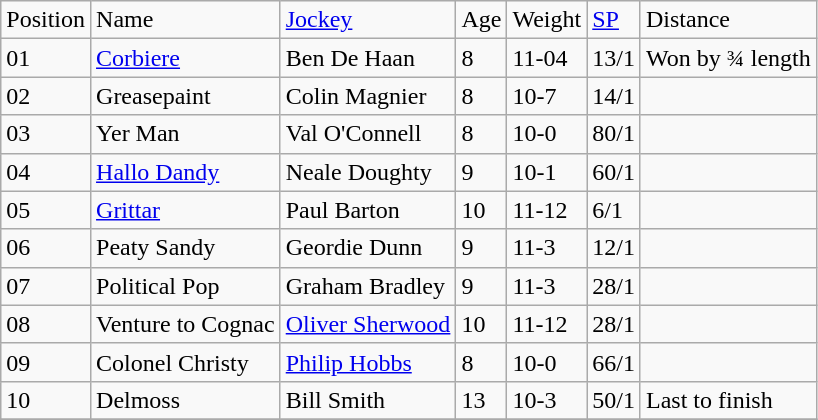<table class="wikitable sortable">
<tr>
<td>Position</td>
<td>Name</td>
<td><a href='#'>Jockey</a></td>
<td>Age</td>
<td>Weight</td>
<td><a href='#'>SP</a></td>
<td>Distance</td>
</tr>
<tr>
<td>01</td>
<td><a href='#'>Corbiere</a></td>
<td>Ben De Haan</td>
<td>8</td>
<td>11-04</td>
<td>13/1</td>
<td>Won by ¾ length</td>
</tr>
<tr>
<td>02</td>
<td>Greasepaint</td>
<td>Colin Magnier</td>
<td>8</td>
<td>10-7</td>
<td>14/1</td>
<td></td>
</tr>
<tr>
<td>03</td>
<td>Yer Man</td>
<td>Val O'Connell</td>
<td>8</td>
<td>10-0</td>
<td>80/1</td>
<td></td>
</tr>
<tr>
<td>04</td>
<td><a href='#'>Hallo Dandy</a></td>
<td>Neale Doughty</td>
<td>9</td>
<td>10-1</td>
<td>60/1</td>
<td></td>
</tr>
<tr>
<td>05</td>
<td><a href='#'>Grittar</a></td>
<td>Paul Barton</td>
<td>10</td>
<td>11-12</td>
<td>6/1</td>
<td></td>
</tr>
<tr>
<td>06</td>
<td>Peaty Sandy</td>
<td>Geordie Dunn</td>
<td>9</td>
<td>11-3</td>
<td>12/1</td>
<td></td>
</tr>
<tr>
<td>07</td>
<td>Political Pop</td>
<td>Graham Bradley</td>
<td>9</td>
<td>11-3</td>
<td>28/1</td>
<td></td>
</tr>
<tr>
<td>08</td>
<td>Venture to Cognac</td>
<td><a href='#'>Oliver Sherwood</a></td>
<td>10</td>
<td>11-12</td>
<td>28/1</td>
<td></td>
</tr>
<tr>
<td>09</td>
<td>Colonel Christy</td>
<td><a href='#'>Philip Hobbs</a></td>
<td>8</td>
<td>10-0</td>
<td>66/1</td>
<td></td>
</tr>
<tr>
<td>10</td>
<td>Delmoss</td>
<td>Bill Smith</td>
<td>13</td>
<td>10-3</td>
<td>50/1</td>
<td>Last to finish</td>
</tr>
<tr>
</tr>
</table>
